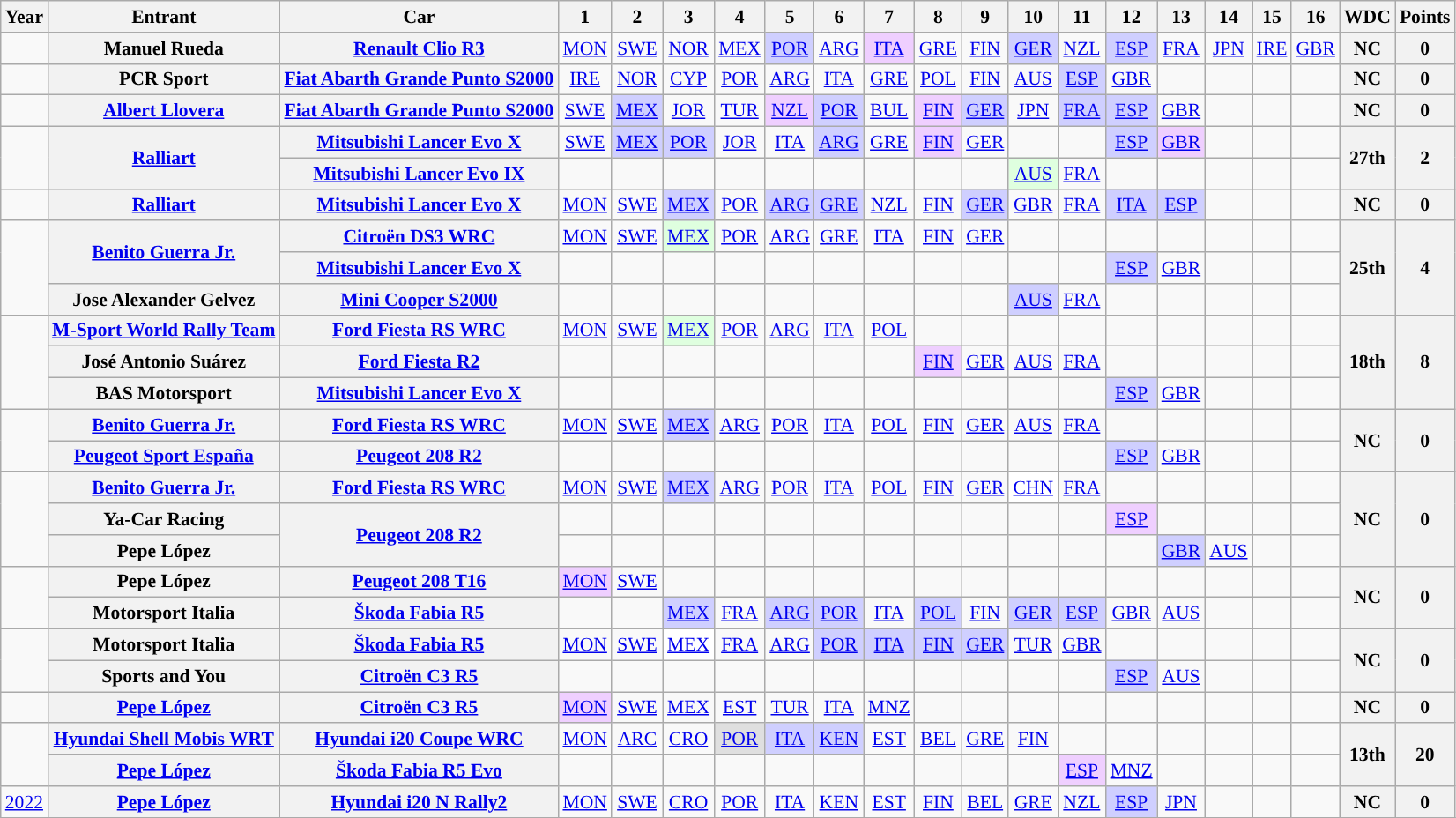<table class="wikitable" style="text-align:center; font-size:90%">
<tr>
<th>Year</th>
<th>Entrant</th>
<th>Car</th>
<th>1</th>
<th>2</th>
<th>3</th>
<th>4</th>
<th>5</th>
<th>6</th>
<th>7</th>
<th>8</th>
<th>9</th>
<th>10</th>
<th>11</th>
<th>12</th>
<th>13</th>
<th>14</th>
<th>15</th>
<th>16</th>
<th>WDC</th>
<th>Points</th>
</tr>
<tr>
<td></td>
<th>Manuel Rueda</th>
<th><a href='#'>Renault Clio R3</a></th>
<td><a href='#'>MON</a></td>
<td><a href='#'>SWE</a></td>
<td><a href='#'>NOR</a></td>
<td><a href='#'>MEX</a></td>
<td style="background:#CFCFFF"><a href='#'>POR</a><br></td>
<td><a href='#'>ARG</a></td>
<td style="background:#EFCFFF"><a href='#'>ITA</a><br></td>
<td><a href='#'>GRE</a></td>
<td><a href='#'>FIN</a></td>
<td style="background:#CFCFFF"><a href='#'>GER</a><br></td>
<td><a href='#'>NZL</a></td>
<td style="background:#CFCFFF"><a href='#'>ESP</a><br></td>
<td><a href='#'>FRA</a></td>
<td><a href='#'>JPN</a></td>
<td><a href='#'>IRE</a></td>
<td><a href='#'>GBR</a></td>
<th>NC</th>
<th>0</th>
</tr>
<tr>
<td></td>
<th>PCR Sport</th>
<th><a href='#'>Fiat Abarth Grande Punto S2000</a></th>
<td><a href='#'>IRE</a></td>
<td><a href='#'>NOR</a></td>
<td><a href='#'>CYP</a></td>
<td><a href='#'>POR</a></td>
<td><a href='#'>ARG</a></td>
<td><a href='#'>ITA</a></td>
<td><a href='#'>GRE</a></td>
<td><a href='#'>POL</a></td>
<td><a href='#'>FIN</a></td>
<td><a href='#'>AUS</a></td>
<td style="background:#CFCFFF"><a href='#'>ESP</a><br></td>
<td><a href='#'>GBR</a></td>
<td></td>
<td></td>
<td></td>
<td></td>
<th>NC</th>
<th>0</th>
</tr>
<tr>
<td></td>
<th><a href='#'>Albert Llovera</a></th>
<th><a href='#'>Fiat Abarth Grande Punto S2000</a></th>
<td><a href='#'>SWE</a></td>
<td style="background:#CFCFFF"><a href='#'>MEX</a><br></td>
<td><a href='#'>JOR</a></td>
<td><a href='#'>TUR</a></td>
<td style="background:#EFCFFF"><a href='#'>NZL</a><br></td>
<td style="background:#CFCFFF"><a href='#'>POR</a><br></td>
<td><a href='#'>BUL</a></td>
<td style="background:#EFCFFF"><a href='#'>FIN</a><br></td>
<td style="background:#CFCFFF"><a href='#'>GER</a><br></td>
<td><a href='#'>JPN</a></td>
<td style="background:#CFCFFF"><a href='#'>FRA</a><br></td>
<td style="background:#CFCFFF"><a href='#'>ESP</a><br></td>
<td><a href='#'>GBR</a></td>
<td></td>
<td></td>
<td></td>
<th>NC</th>
<th>0</th>
</tr>
<tr>
<td rowspan="2"></td>
<th rowspan="2"><a href='#'>Ralliart</a></th>
<th><a href='#'>Mitsubishi Lancer Evo X</a></th>
<td><a href='#'>SWE</a></td>
<td style="background:#CFCFFF"><a href='#'>MEX</a><br></td>
<td style="background:#CFCFFF"><a href='#'>POR</a><br></td>
<td><a href='#'>JOR</a></td>
<td><a href='#'>ITA</a></td>
<td style="background:#CFCFFF"><a href='#'>ARG</a><br></td>
<td><a href='#'>GRE</a></td>
<td style="background:#EFCFFF"><a href='#'>FIN</a><br></td>
<td><a href='#'>GER</a></td>
<td></td>
<td></td>
<td style="background:#CFCFFF"><a href='#'>ESP</a><br></td>
<td style="background:#EFCFFF"><a href='#'>GBR</a><br></td>
<td></td>
<td></td>
<td></td>
<th rowspan="2">27th</th>
<th rowspan="2">2</th>
</tr>
<tr>
<th><a href='#'>Mitsubishi Lancer Evo IX</a></th>
<td></td>
<td></td>
<td></td>
<td></td>
<td></td>
<td></td>
<td></td>
<td></td>
<td></td>
<td style="background:#DFFFDF"><a href='#'>AUS</a><br></td>
<td><a href='#'>FRA</a></td>
<td></td>
<td></td>
<td></td>
<td></td>
<td></td>
</tr>
<tr>
<td></td>
<th><a href='#'>Ralliart</a></th>
<th><a href='#'>Mitsubishi Lancer Evo X</a></th>
<td><a href='#'>MON</a></td>
<td><a href='#'>SWE</a></td>
<td style="background:#CFCFFF"><a href='#'>MEX</a><br></td>
<td><a href='#'>POR</a></td>
<td style="background:#CFCFFF"><a href='#'>ARG</a><br></td>
<td style="background:#CFCFFF"><a href='#'>GRE</a><br></td>
<td><a href='#'>NZL</a></td>
<td><a href='#'>FIN</a></td>
<td style="background:#CFCFFF"><a href='#'>GER</a><br></td>
<td><a href='#'>GBR</a></td>
<td><a href='#'>FRA</a></td>
<td style="background:#CFCFFF"><a href='#'>ITA</a><br></td>
<td style="background:#CFCFFF"><a href='#'>ESP</a><br></td>
<td></td>
<td></td>
<td></td>
<th>NC</th>
<th>0</th>
</tr>
<tr>
<td rowspan="3"></td>
<th rowspan="2"><a href='#'>Benito Guerra Jr.</a></th>
<th><a href='#'>Citroën DS3 WRC</a></th>
<td><a href='#'>MON</a></td>
<td><a href='#'>SWE</a></td>
<td style="background:#DFFFDF"><a href='#'>MEX</a><br></td>
<td><a href='#'>POR</a></td>
<td><a href='#'>ARG</a></td>
<td><a href='#'>GRE</a></td>
<td><a href='#'>ITA</a></td>
<td><a href='#'>FIN</a></td>
<td><a href='#'>GER</a></td>
<td></td>
<td></td>
<td></td>
<td></td>
<td></td>
<td></td>
<td></td>
<th rowspan="3">25th</th>
<th rowspan="3">4</th>
</tr>
<tr>
<th><a href='#'>Mitsubishi Lancer Evo X</a></th>
<td></td>
<td></td>
<td></td>
<td></td>
<td></td>
<td></td>
<td></td>
<td></td>
<td></td>
<td></td>
<td></td>
<td style="background:#CFCFFF"><a href='#'>ESP</a><br></td>
<td><a href='#'>GBR</a></td>
<td></td>
<td></td>
<td></td>
</tr>
<tr>
<th>Jose Alexander Gelvez</th>
<th><a href='#'>Mini Cooper S2000</a></th>
<td></td>
<td></td>
<td></td>
<td></td>
<td></td>
<td></td>
<td></td>
<td></td>
<td></td>
<td style="background:#CFCFFF"><a href='#'>AUS</a><br></td>
<td><a href='#'>FRA</a></td>
<td></td>
<td></td>
<td></td>
<td></td>
<td></td>
</tr>
<tr>
<td rowspan="3"></td>
<th><a href='#'>M-Sport World Rally Team</a></th>
<th><a href='#'>Ford Fiesta RS WRC</a></th>
<td><a href='#'>MON</a></td>
<td><a href='#'>SWE</a></td>
<td style="background:#DFFFDF"><a href='#'>MEX</a><br></td>
<td><a href='#'>POR</a></td>
<td><a href='#'>ARG</a></td>
<td><a href='#'>ITA</a></td>
<td><a href='#'>POL</a></td>
<td></td>
<td></td>
<td></td>
<td></td>
<td></td>
<td></td>
<td></td>
<td></td>
<td></td>
<th rowspan="3">18th</th>
<th rowspan="3">8</th>
</tr>
<tr>
<th>José Antonio Suárez</th>
<th><a href='#'>Ford Fiesta R2</a></th>
<td></td>
<td></td>
<td></td>
<td></td>
<td></td>
<td></td>
<td></td>
<td style="background:#EFCFFF"><a href='#'>FIN</a><br></td>
<td><a href='#'>GER</a></td>
<td><a href='#'>AUS</a></td>
<td><a href='#'>FRA</a></td>
<td></td>
<td></td>
<td></td>
<td></td>
<td></td>
</tr>
<tr>
<th>BAS Motorsport</th>
<th><a href='#'>Mitsubishi Lancer Evo X</a></th>
<td></td>
<td></td>
<td></td>
<td></td>
<td></td>
<td></td>
<td></td>
<td></td>
<td></td>
<td></td>
<td></td>
<td style="background:#CFCFFF"><a href='#'>ESP</a><br></td>
<td><a href='#'>GBR</a></td>
<td></td>
<td></td>
<td></td>
</tr>
<tr>
<td rowspan="2"></td>
<th><a href='#'>Benito Guerra Jr.</a></th>
<th><a href='#'>Ford Fiesta RS WRC</a></th>
<td><a href='#'>MON</a></td>
<td><a href='#'>SWE</a></td>
<td style="background:#CFCFFF"><a href='#'>MEX</a><br></td>
<td><a href='#'>ARG</a></td>
<td><a href='#'>POR</a></td>
<td><a href='#'>ITA</a></td>
<td><a href='#'>POL</a></td>
<td><a href='#'>FIN</a></td>
<td><a href='#'>GER</a></td>
<td><a href='#'>AUS</a></td>
<td><a href='#'>FRA</a></td>
<td></td>
<td></td>
<td></td>
<td></td>
<td></td>
<th rowspan="2">NC</th>
<th rowspan="2">0</th>
</tr>
<tr>
<th><a href='#'>Peugeot Sport España</a></th>
<th><a href='#'>Peugeot 208 R2</a></th>
<td></td>
<td></td>
<td></td>
<td></td>
<td></td>
<td></td>
<td></td>
<td></td>
<td></td>
<td></td>
<td></td>
<td style="background:#CFCFFF"><a href='#'>ESP</a><br></td>
<td><a href='#'>GBR</a></td>
<td></td>
<td></td>
<td></td>
</tr>
<tr>
<td rowspan="3"></td>
<th><a href='#'>Benito Guerra Jr.</a></th>
<th><a href='#'>Ford Fiesta RS WRC</a></th>
<td><a href='#'>MON</a></td>
<td><a href='#'>SWE</a></td>
<td style="background:#CFCFFF"><a href='#'>MEX</a><br></td>
<td><a href='#'>ARG</a></td>
<td><a href='#'>POR</a></td>
<td><a href='#'>ITA</a></td>
<td><a href='#'>POL</a></td>
<td><a href='#'>FIN</a></td>
<td><a href='#'>GER</a></td>
<td style="background:#FFFFFF"><a href='#'>CHN</a><br></td>
<td><a href='#'>FRA</a></td>
<td></td>
<td></td>
<td></td>
<td></td>
<td></td>
<th rowspan="3">NC</th>
<th rowspan="3">0</th>
</tr>
<tr>
<th>Ya-Car Racing</th>
<th rowspan="2"><a href='#'>Peugeot 208 R2</a></th>
<td></td>
<td></td>
<td></td>
<td></td>
<td></td>
<td></td>
<td></td>
<td></td>
<td></td>
<td></td>
<td></td>
<td style="background:#EFCFFF"><a href='#'>ESP</a><br></td>
<td></td>
<td></td>
<td></td>
<td></td>
</tr>
<tr>
<th>Pepe López</th>
<td></td>
<td></td>
<td></td>
<td></td>
<td></td>
<td></td>
<td></td>
<td></td>
<td></td>
<td></td>
<td></td>
<td></td>
<td style="background:#CFCFFF"><a href='#'>GBR</a><br></td>
<td><a href='#'>AUS</a></td>
<td></td>
<td></td>
</tr>
<tr>
<td rowspan="2"></td>
<th>Pepe López</th>
<th><a href='#'>Peugeot 208 T16</a></th>
<td style="background:#EFCFFF"><a href='#'>MON</a><br></td>
<td><a href='#'>SWE</a></td>
<td></td>
<td></td>
<td></td>
<td></td>
<td></td>
<td></td>
<td></td>
<td></td>
<td></td>
<td></td>
<td></td>
<td></td>
<td></td>
<td></td>
<th rowspan="2">NC</th>
<th rowspan="2">0</th>
</tr>
<tr>
<th>Motorsport Italia</th>
<th><a href='#'>Škoda Fabia R5</a></th>
<td></td>
<td></td>
<td style="background:#CFCFFF"><a href='#'>MEX</a><br></td>
<td><a href='#'>FRA</a></td>
<td style="background:#CFCFFF"><a href='#'>ARG</a><br></td>
<td style="background:#CFCFFF"><a href='#'>POR</a><br></td>
<td><a href='#'>ITA</a></td>
<td style="background:#CFCFFF"><a href='#'>POL</a><br></td>
<td><a href='#'>FIN</a></td>
<td style="background:#CFCFFF"><a href='#'>GER</a><br></td>
<td style="background:#CFCFFF"><a href='#'>ESP</a><br></td>
<td><a href='#'>GBR</a><br></td>
<td><a href='#'>AUS</a></td>
<td></td>
<td></td>
<td></td>
</tr>
<tr>
<td rowspan="2"></td>
<th>Motorsport Italia</th>
<th><a href='#'>Škoda Fabia R5</a></th>
<td><a href='#'>MON</a></td>
<td><a href='#'>SWE</a></td>
<td style="background:#FFFFFF"><a href='#'>MEX</a><br></td>
<td><a href='#'>FRA</a></td>
<td><a href='#'>ARG</a></td>
<td style="background:#CFCFFF"><a href='#'>POR</a><br></td>
<td style="background:#CFCFFF"><a href='#'>ITA</a><br></td>
<td style="background:#CFCFFF"><a href='#'>FIN</a><br></td>
<td style="background:#CFCFFF"><a href='#'>GER</a><br></td>
<td><a href='#'>TUR</a></td>
<td><a href='#'>GBR</a></td>
<td></td>
<td></td>
<td></td>
<td></td>
<td></td>
<th rowspan="2">NC</th>
<th rowspan="2">0</th>
</tr>
<tr>
<th>Sports and You</th>
<th><a href='#'>Citroën C3 R5</a></th>
<td></td>
<td></td>
<td></td>
<td></td>
<td></td>
<td></td>
<td></td>
<td></td>
<td></td>
<td></td>
<td></td>
<td style="background:#CFCFFF"><a href='#'>ESP</a><br></td>
<td><a href='#'>AUS</a></td>
<td></td>
<td></td>
<td></td>
</tr>
<tr>
<td></td>
<th><a href='#'>Pepe López</a></th>
<th><a href='#'>Citroën C3 R5</a></th>
<td style="background:#EFCFFF"><a href='#'>MON</a><br></td>
<td><a href='#'>SWE</a></td>
<td><a href='#'>MEX</a></td>
<td><a href='#'>EST</a></td>
<td><a href='#'>TUR</a></td>
<td><a href='#'>ITA</a></td>
<td><a href='#'>MNZ</a></td>
<td></td>
<td></td>
<td></td>
<td></td>
<td></td>
<td></td>
<td></td>
<td></td>
<td></td>
<th>NC</th>
<th>0</th>
</tr>
<tr>
<td rowspan="2"></td>
<th><a href='#'>Hyundai Shell Mobis WRT</a></th>
<th><a href='#'>Hyundai i20 Coupe WRC</a></th>
<td><a href='#'>MON</a></td>
<td><a href='#'>ARC</a></td>
<td><a href='#'>CRO</a></td>
<td style="background:#DFDFDF;"><a href='#'>POR</a><br></td>
<td style="background:#cfcfff;"><a href='#'>ITA</a><br></td>
<td style="background:#cfcfff;"><a href='#'>KEN</a><br></td>
<td><a href='#'>EST</a></td>
<td><a href='#'>BEL</a></td>
<td><a href='#'>GRE</a></td>
<td><a href='#'>FIN</a></td>
<td></td>
<td></td>
<td></td>
<td></td>
<td></td>
<td></td>
<th rowspan="2">13th</th>
<th rowspan="2">20</th>
</tr>
<tr>
<th><a href='#'>Pepe López</a></th>
<th><a href='#'>Škoda Fabia R5 Evo</a></th>
<td></td>
<td></td>
<td></td>
<td></td>
<td></td>
<td></td>
<td></td>
<td></td>
<td></td>
<td></td>
<td style="background:#EFCFFF"><a href='#'>ESP</a><br></td>
<td><a href='#'>MNZ</a></td>
<td></td>
<td></td>
<td></td>
<td></td>
</tr>
<tr>
<td><a href='#'>2022</a></td>
<th><a href='#'>Pepe López</a></th>
<th><a href='#'>Hyundai i20 N Rally2</a></th>
<td><a href='#'>MON</a></td>
<td><a href='#'>SWE</a></td>
<td><a href='#'>CRO</a></td>
<td><a href='#'>POR</a><br></td>
<td><a href='#'>ITA</a></td>
<td><a href='#'>KEN</a></td>
<td><a href='#'>EST</a></td>
<td><a href='#'>FIN</a></td>
<td><a href='#'>BEL</a></td>
<td><a href='#'>GRE</a></td>
<td><a href='#'>NZL</a></td>
<td style="background:#CFCFFF"><a href='#'>ESP</a><br></td>
<td><a href='#'>JPN</a></td>
<td></td>
<td></td>
<td></td>
<th>NC</th>
<th>0</th>
</tr>
<tr>
</tr>
</table>
